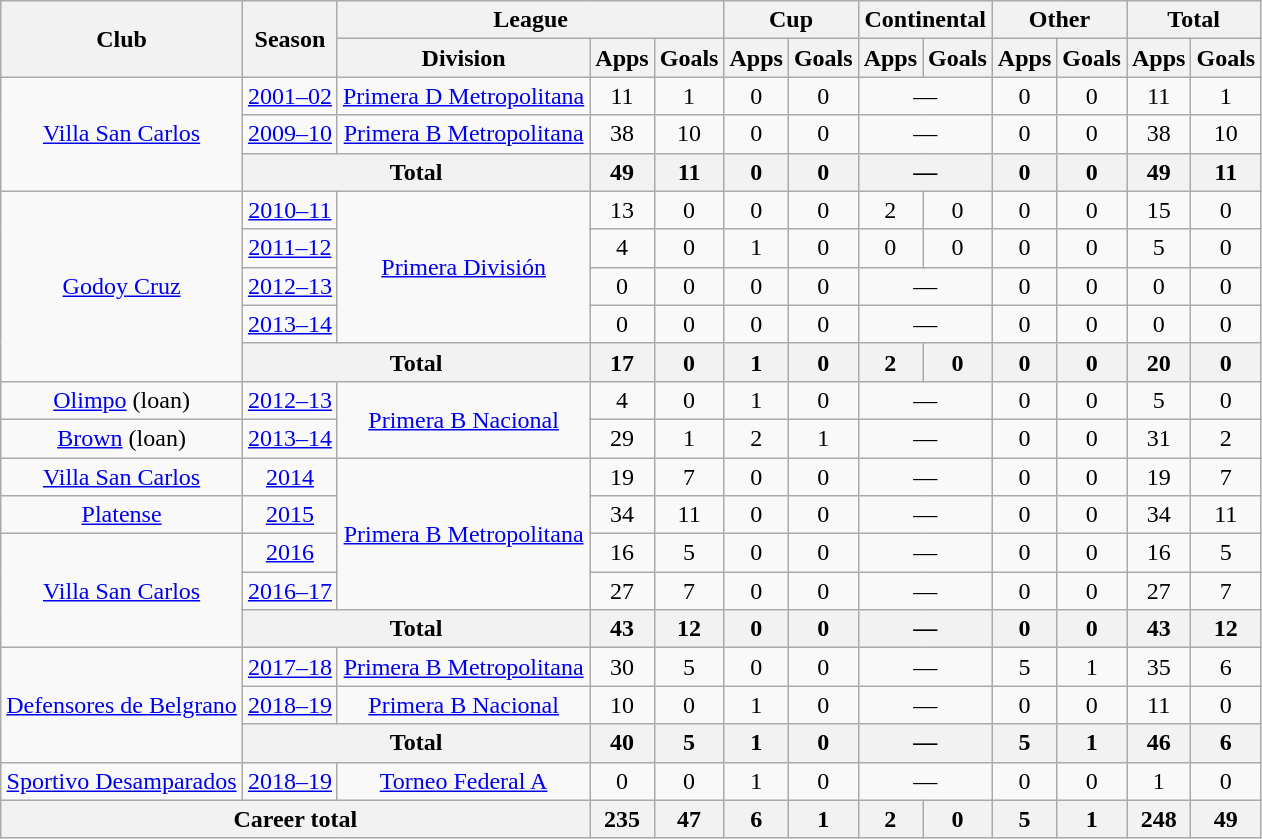<table class="wikitable" style="text-align:center">
<tr>
<th rowspan="2">Club</th>
<th rowspan="2">Season</th>
<th colspan="3">League</th>
<th colspan="2">Cup</th>
<th colspan="2">Continental</th>
<th colspan="2">Other</th>
<th colspan="2">Total</th>
</tr>
<tr>
<th>Division</th>
<th>Apps</th>
<th>Goals</th>
<th>Apps</th>
<th>Goals</th>
<th>Apps</th>
<th>Goals</th>
<th>Apps</th>
<th>Goals</th>
<th>Apps</th>
<th>Goals</th>
</tr>
<tr>
<td rowspan="3"><a href='#'>Villa San Carlos</a></td>
<td><a href='#'>2001–02</a></td>
<td rowspan="1"><a href='#'>Primera D Metropolitana</a></td>
<td>11</td>
<td>1</td>
<td>0</td>
<td>0</td>
<td colspan="2">—</td>
<td>0</td>
<td>0</td>
<td>11</td>
<td>1</td>
</tr>
<tr>
<td><a href='#'>2009–10</a></td>
<td rowspan="1"><a href='#'>Primera B Metropolitana</a></td>
<td>38</td>
<td>10</td>
<td>0</td>
<td>0</td>
<td colspan="2">—</td>
<td>0</td>
<td>0</td>
<td>38</td>
<td>10</td>
</tr>
<tr>
<th colspan="2">Total</th>
<th>49</th>
<th>11</th>
<th>0</th>
<th>0</th>
<th colspan="2">—</th>
<th>0</th>
<th>0</th>
<th>49</th>
<th>11</th>
</tr>
<tr>
<td rowspan="5"><a href='#'>Godoy Cruz</a></td>
<td><a href='#'>2010–11</a></td>
<td rowspan="4"><a href='#'>Primera División</a></td>
<td>13</td>
<td>0</td>
<td>0</td>
<td>0</td>
<td>2</td>
<td>0</td>
<td>0</td>
<td>0</td>
<td>15</td>
<td>0</td>
</tr>
<tr>
<td><a href='#'>2011–12</a></td>
<td>4</td>
<td>0</td>
<td>1</td>
<td>0</td>
<td>0</td>
<td>0</td>
<td>0</td>
<td>0</td>
<td>5</td>
<td>0</td>
</tr>
<tr>
<td><a href='#'>2012–13</a></td>
<td>0</td>
<td>0</td>
<td>0</td>
<td>0</td>
<td colspan="2">—</td>
<td>0</td>
<td>0</td>
<td>0</td>
<td>0</td>
</tr>
<tr>
<td><a href='#'>2013–14</a></td>
<td>0</td>
<td>0</td>
<td>0</td>
<td>0</td>
<td colspan="2">—</td>
<td>0</td>
<td>0</td>
<td>0</td>
<td>0</td>
</tr>
<tr>
<th colspan="2">Total</th>
<th>17</th>
<th>0</th>
<th>1</th>
<th>0</th>
<th>2</th>
<th>0</th>
<th>0</th>
<th>0</th>
<th>20</th>
<th>0</th>
</tr>
<tr>
<td rowspan="1"><a href='#'>Olimpo</a> (loan)</td>
<td><a href='#'>2012–13</a></td>
<td rowspan="2"><a href='#'>Primera B Nacional</a></td>
<td>4</td>
<td>0</td>
<td>1</td>
<td>0</td>
<td colspan="2">—</td>
<td>0</td>
<td>0</td>
<td>5</td>
<td>0</td>
</tr>
<tr>
<td rowspan="1"><a href='#'>Brown</a> (loan)</td>
<td><a href='#'>2013–14</a></td>
<td>29</td>
<td>1</td>
<td>2</td>
<td>1</td>
<td colspan="2">—</td>
<td>0</td>
<td>0</td>
<td>31</td>
<td>2</td>
</tr>
<tr>
<td rowspan="1"><a href='#'>Villa San Carlos</a></td>
<td><a href='#'>2014</a></td>
<td rowspan="4"><a href='#'>Primera B Metropolitana</a></td>
<td>19</td>
<td>7</td>
<td>0</td>
<td>0</td>
<td colspan="2">—</td>
<td>0</td>
<td>0</td>
<td>19</td>
<td>7</td>
</tr>
<tr>
<td rowspan="1"><a href='#'>Platense</a></td>
<td><a href='#'>2015</a></td>
<td>34</td>
<td>11</td>
<td>0</td>
<td>0</td>
<td colspan="2">—</td>
<td>0</td>
<td>0</td>
<td>34</td>
<td>11</td>
</tr>
<tr>
<td rowspan="3"><a href='#'>Villa San Carlos</a></td>
<td><a href='#'>2016</a></td>
<td>16</td>
<td>5</td>
<td>0</td>
<td>0</td>
<td colspan="2">—</td>
<td>0</td>
<td>0</td>
<td>16</td>
<td>5</td>
</tr>
<tr>
<td><a href='#'>2016–17</a></td>
<td>27</td>
<td>7</td>
<td>0</td>
<td>0</td>
<td colspan="2">—</td>
<td>0</td>
<td>0</td>
<td>27</td>
<td>7</td>
</tr>
<tr>
<th colspan="2">Total</th>
<th>43</th>
<th>12</th>
<th>0</th>
<th>0</th>
<th colspan="2">—</th>
<th>0</th>
<th>0</th>
<th>43</th>
<th>12</th>
</tr>
<tr>
<td rowspan="3"><a href='#'>Defensores de Belgrano</a></td>
<td><a href='#'>2017–18</a></td>
<td rowspan="1"><a href='#'>Primera B Metropolitana</a></td>
<td>30</td>
<td>5</td>
<td>0</td>
<td>0</td>
<td colspan="2">—</td>
<td>5</td>
<td>1</td>
<td>35</td>
<td>6</td>
</tr>
<tr>
<td><a href='#'>2018–19</a></td>
<td rowspan="1"><a href='#'>Primera B Nacional</a></td>
<td>10</td>
<td>0</td>
<td>1</td>
<td>0</td>
<td colspan="2">—</td>
<td>0</td>
<td>0</td>
<td>11</td>
<td>0</td>
</tr>
<tr>
<th colspan="2">Total</th>
<th>40</th>
<th>5</th>
<th>1</th>
<th>0</th>
<th colspan="2">—</th>
<th>5</th>
<th>1</th>
<th>46</th>
<th>6</th>
</tr>
<tr>
<td rowspan="1"><a href='#'>Sportivo Desamparados</a></td>
<td><a href='#'>2018–19</a></td>
<td rowspan="1"><a href='#'>Torneo Federal A</a></td>
<td>0</td>
<td>0</td>
<td>1</td>
<td>0</td>
<td colspan="2">—</td>
<td>0</td>
<td>0</td>
<td>1</td>
<td>0</td>
</tr>
<tr>
<th colspan="3">Career total</th>
<th>235</th>
<th>47</th>
<th>6</th>
<th>1</th>
<th>2</th>
<th>0</th>
<th>5</th>
<th>1</th>
<th>248</th>
<th>49</th>
</tr>
</table>
